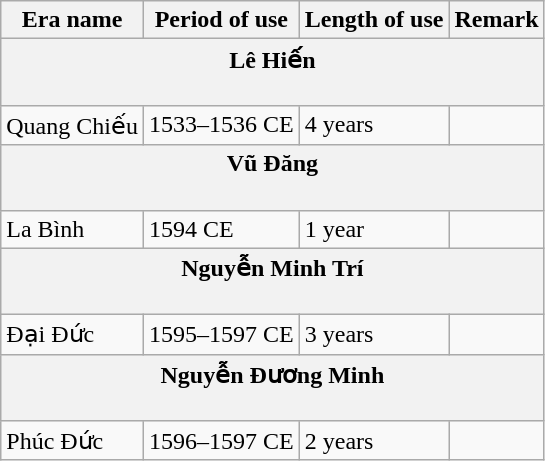<table class="wikitable">
<tr>
<th>Era name</th>
<th>Period of use</th>
<th>Length of use</th>
<th>Remark</th>
</tr>
<tr>
<th colspan="4">Lê Hiến<br><br></th>
</tr>
<tr>
<td>Quang Chiếu<br></td>
<td>1533–1536 CE</td>
<td>4 years</td>
<td></td>
</tr>
<tr>
<th colspan="4">Vũ Đăng<br><br></th>
</tr>
<tr>
<td>La Bình<br></td>
<td>1594 CE</td>
<td>1 year</td>
<td></td>
</tr>
<tr>
<th colspan="4">Nguyễn Minh Trí<br><br></th>
</tr>
<tr>
<td>Đại Đức<br></td>
<td>1595–1597 CE</td>
<td>3 years</td>
<td></td>
</tr>
<tr>
<th colspan="4">Nguyễn Đương Minh<br><br></th>
</tr>
<tr>
<td>Phúc Đức<br></td>
<td>1596–1597 CE</td>
<td>2 years</td>
<td></td>
</tr>
</table>
